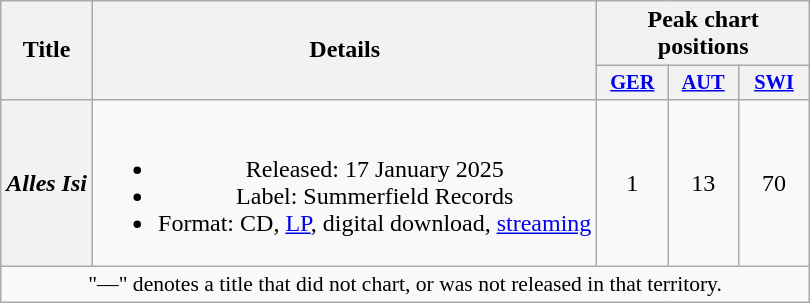<table class="wikitable plainrowheaders" style="text-align:center">
<tr>
<th scope="col" rowspan="2">Title</th>
<th scope="col" rowspan="2">Details</th>
<th scope="col" colspan="3">Peak chart positions</th>
</tr>
<tr>
<th scope="col" style="width:3em;font-size:85%"><a href='#'>GER</a><br></th>
<th scope="col" style="width:3em;font-size:85%"><a href='#'>AUT</a><br></th>
<th scope="col" style="width:3em;font-size:85%"><a href='#'>SWI</a><br></th>
</tr>
<tr>
<th scope="row"><em>Alles Isi</em></th>
<td><br><ul><li>Released: 17 January 2025</li><li>Label: Summerfield Records</li><li>Format: CD, <a href='#'>LP</a>, digital download, <a href='#'>streaming</a></li></ul></td>
<td>1</td>
<td>13</td>
<td>70</td>
</tr>
<tr>
<td colspan="10" style="font-size:90%">"—" denotes a title that did not chart, or was not released in that territory.</td>
</tr>
</table>
